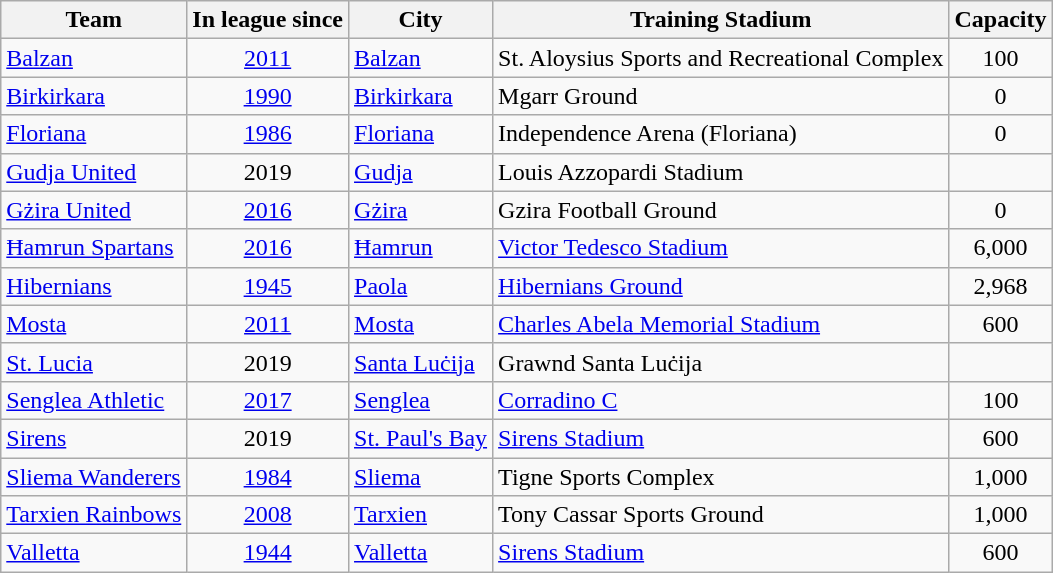<table class="wikitable sortable">
<tr>
<th>Team</th>
<th>In league since</th>
<th>City</th>
<th>Training Stadium</th>
<th>Capacity</th>
</tr>
<tr>
<td><a href='#'>Balzan</a></td>
<td align="center"><a href='#'>2011</a></td>
<td><a href='#'>Balzan</a></td>
<td>St. Aloysius Sports and Recreational Complex</td>
<td align="center">100</td>
</tr>
<tr>
<td><a href='#'>Birkirkara</a></td>
<td align="center"><a href='#'>1990</a></td>
<td><a href='#'>Birkirkara</a></td>
<td>Mgarr Ground</td>
<td align="center">0</td>
</tr>
<tr>
<td><a href='#'>Floriana</a></td>
<td align="center"><a href='#'>1986</a></td>
<td><a href='#'>Floriana</a></td>
<td>Independence Arena (Floriana)</td>
<td align="center">0</td>
</tr>
<tr>
<td><a href='#'>Gudja United</a></td>
<td align="center">2019</td>
<td><a href='#'>Gudja</a></td>
<td>Louis Azzopardi Stadium</td>
<td></td>
</tr>
<tr>
<td><a href='#'>Gżira United</a></td>
<td align="center"><a href='#'>2016</a></td>
<td><a href='#'>Gżira</a></td>
<td>Gzira Football Ground</td>
<td align="center">0</td>
</tr>
<tr>
<td><a href='#'>Ħamrun Spartans</a></td>
<td align="center"><a href='#'>2016</a></td>
<td><a href='#'>Ħamrun</a></td>
<td><a href='#'>Victor Tedesco Stadium</a></td>
<td align="center">6,000</td>
</tr>
<tr>
<td><a href='#'>Hibernians</a></td>
<td align="center"><a href='#'>1945</a></td>
<td><a href='#'>Paola</a></td>
<td><a href='#'>Hibernians Ground</a></td>
<td align="center">2,968</td>
</tr>
<tr>
<td><a href='#'>Mosta</a></td>
<td align="center"><a href='#'>2011</a></td>
<td><a href='#'>Mosta</a></td>
<td><a href='#'>Charles Abela Memorial Stadium</a></td>
<td align="center">600</td>
</tr>
<tr>
<td><a href='#'>St. Lucia</a></td>
<td align="center">2019</td>
<td><a href='#'>Santa Luċija</a></td>
<td>Grawnd Santa Luċija</td>
<td></td>
</tr>
<tr>
<td><a href='#'>Senglea Athletic</a></td>
<td align="center"><a href='#'>2017</a></td>
<td><a href='#'>Senglea</a></td>
<td><a href='#'>Corradino C</a></td>
<td align="center">100</td>
</tr>
<tr>
<td><a href='#'>Sirens</a></td>
<td align="center">2019</td>
<td><a href='#'>St. Paul's Bay</a></td>
<td><a href='#'>Sirens Stadium</a></td>
<td align="center">600</td>
</tr>
<tr>
<td><a href='#'>Sliema Wanderers</a></td>
<td align="center"><a href='#'>1984</a></td>
<td><a href='#'>Sliema</a></td>
<td>Tigne Sports Complex</td>
<td align="center">1,000</td>
</tr>
<tr>
<td><a href='#'>Tarxien Rainbows</a></td>
<td align="center"><a href='#'>2008</a></td>
<td><a href='#'>Tarxien</a></td>
<td>Tony Cassar Sports Ground</td>
<td align="center">1,000</td>
</tr>
<tr>
<td><a href='#'>Valletta</a></td>
<td align="center"><a href='#'>1944</a></td>
<td><a href='#'>Valletta</a></td>
<td><a href='#'>Sirens Stadium</a></td>
<td align="center">600</td>
</tr>
</table>
